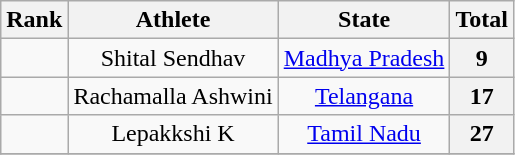<table class="wikitable sortable" style="text-align:center">
<tr>
<th>Rank</th>
<th>Athlete</th>
<th>State</th>
<th>Total</th>
</tr>
<tr>
<td></td>
<td>Shital Sendhav</td>
<td> <a href='#'>Madhya Pradesh</a></td>
<th>9</th>
</tr>
<tr>
<td></td>
<td>Rachamalla Ashwini</td>
<td> <a href='#'>Telangana</a></td>
<th>17</th>
</tr>
<tr>
<td></td>
<td>Lepakkshi K</td>
<td> <a href='#'>Tamil Nadu</a></td>
<th>27</th>
</tr>
<tr>
</tr>
</table>
